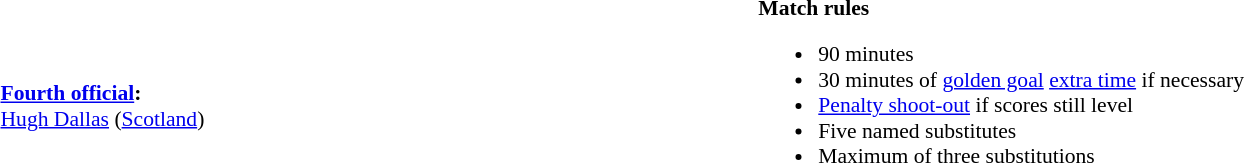<table width=100% style="font-size: 90%">
<tr>
<td><br><br><strong><a href='#'>Fourth official</a>:</strong>
<br><a href='#'>Hugh Dallas</a> (<a href='#'>Scotland</a>)</td>
<td style="width:60%; vertical-align:top;"><br><strong>Match rules</strong><ul><li>90 minutes</li><li>30 minutes of <a href='#'>golden goal</a> <a href='#'>extra time</a> if necessary</li><li><a href='#'>Penalty shoot-out</a> if scores still level</li><li>Five named substitutes</li><li>Maximum of three substitutions</li></ul></td>
</tr>
</table>
